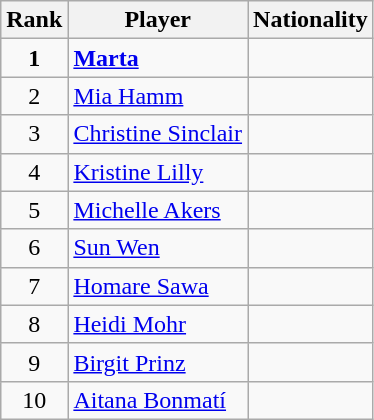<table class="wikitable">
<tr>
<th>Rank</th>
<th>Player</th>
<th>Nationality</th>
</tr>
<tr>
<td align="center"><strong>1</strong></td>
<td><strong><a href='#'>Marta</a></strong></td>
<td><strong></strong></td>
</tr>
<tr>
<td align="center">2</td>
<td><a href='#'>Mia Hamm</a></td>
<td></td>
</tr>
<tr>
<td align="center">3</td>
<td><a href='#'>Christine Sinclair</a></td>
<td></td>
</tr>
<tr>
<td align="center">4</td>
<td><a href='#'>Kristine Lilly</a></td>
<td></td>
</tr>
<tr>
<td align="center">5</td>
<td><a href='#'>Michelle Akers</a></td>
<td></td>
</tr>
<tr>
<td align="center">6</td>
<td><a href='#'>Sun Wen</a></td>
<td></td>
</tr>
<tr>
<td align="center">7</td>
<td><a href='#'>Homare Sawa</a></td>
<td></td>
</tr>
<tr>
<td align="center">8</td>
<td><a href='#'>Heidi Mohr</a></td>
<td></td>
</tr>
<tr>
<td align="center">9</td>
<td><a href='#'>Birgit Prinz</a></td>
<td></td>
</tr>
<tr>
<td align="center">10</td>
<td><a href='#'>Aitana Bonmatí</a></td>
<td></td>
</tr>
</table>
